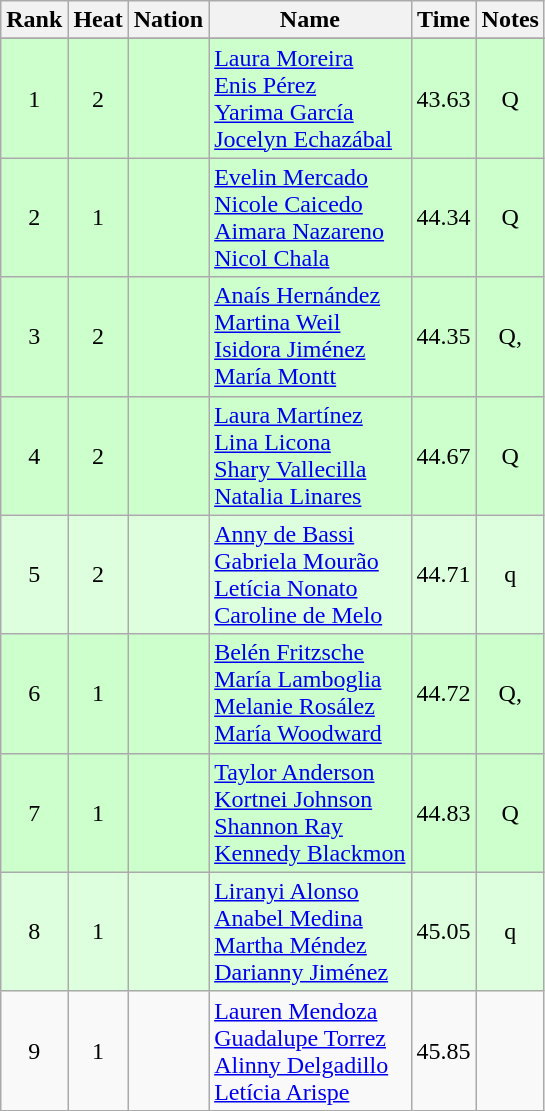<table class="wikitable sortable" style="text-align:center">
<tr>
<th>Rank</th>
<th>Heat</th>
<th>Nation</th>
<th>Name</th>
<th>Time</th>
<th>Notes</th>
</tr>
<tr bgcolor=ccffcc>
</tr>
<tr bgcolor=ccffcc>
<td>1</td>
<td>2</td>
<td align=left></td>
<td align=left><a href='#'>Laura Moreira</a><br><a href='#'>Enis Pérez</a><br> <a href='#'>Yarima García</a><br><a href='#'>Jocelyn Echazábal</a></td>
<td>43.63</td>
<td>Q</td>
</tr>
<tr bgcolor=ccffcc>
<td>2</td>
<td>1</td>
<td align=left></td>
<td align=left><a href='#'>Evelin Mercado</a><br> <a href='#'>Nicole Caicedo</a><br> <a href='#'>Aimara Nazareno</a><br> <a href='#'>Nicol Chala</a></td>
<td>44.34</td>
<td>Q</td>
</tr>
<tr bgcolor=ccffcc>
<td>3</td>
<td>2</td>
<td align=left></td>
<td align=left><a href='#'>Anaís Hernández</a><br><a href='#'>Martina Weil</a><br> <a href='#'>Isidora Jiménez</a><br> <a href='#'>María Montt</a></td>
<td>44.35</td>
<td>Q, <strong></strong></td>
</tr>
<tr bgcolor=ccffcc>
<td>4</td>
<td>2</td>
<td align=left></td>
<td align=left><a href='#'>Laura Martínez</a><br> <a href='#'>Lina Licona</a><br><a href='#'>Shary Vallecilla</a><br> <a href='#'>Natalia Linares</a></td>
<td>44.67</td>
<td>Q</td>
</tr>
<tr bgcolor=ddffdd>
<td>5</td>
<td>2</td>
<td align=left></td>
<td align=left><a href='#'>Anny de Bassi</a><br><a href='#'>Gabriela Mourão</a><br><a href='#'>Letícia Nonato</a><br> <a href='#'>Caroline de Melo</a></td>
<td>44.71</td>
<td>q</td>
</tr>
<tr bgcolor=ccffcc>
<td>6</td>
<td>1</td>
<td align=left></td>
<td align=left><a href='#'>Belén Fritzsche</a><br> <a href='#'>María Lamboglia</a><br><a href='#'>Melanie Rosález</a><br> <a href='#'>María Woodward</a></td>
<td>44.72</td>
<td>Q, <strong></strong></td>
</tr>
<tr bgcolor=ccffcc>
<td>7</td>
<td>1</td>
<td align=left></td>
<td align=left><a href='#'>Taylor Anderson</a><br><a href='#'>Kortnei Johnson</a><br> <a href='#'>Shannon Ray</a><br> <a href='#'>Kennedy Blackmon</a></td>
<td>44.83</td>
<td>Q</td>
</tr>
<tr bgcolor=ddffdd>
<td>8</td>
<td>1</td>
<td align=left></td>
<td align=left><a href='#'>Liranyi Alonso</a><br><a href='#'>Anabel Medina</a><br> <a href='#'>Martha Méndez</a><br> <a href='#'>Darianny Jiménez</a></td>
<td>45.05</td>
<td>q</td>
</tr>
<tr>
<td>9</td>
<td>1</td>
<td align=left></td>
<td align=left><a href='#'>Lauren Mendoza</a><br> <a href='#'>Guadalupe Torrez</a><br> <a href='#'>Alinny Delgadillo</a><br><a href='#'>Letícia Arispe</a></td>
<td>45.85</td>
<td></td>
</tr>
</table>
